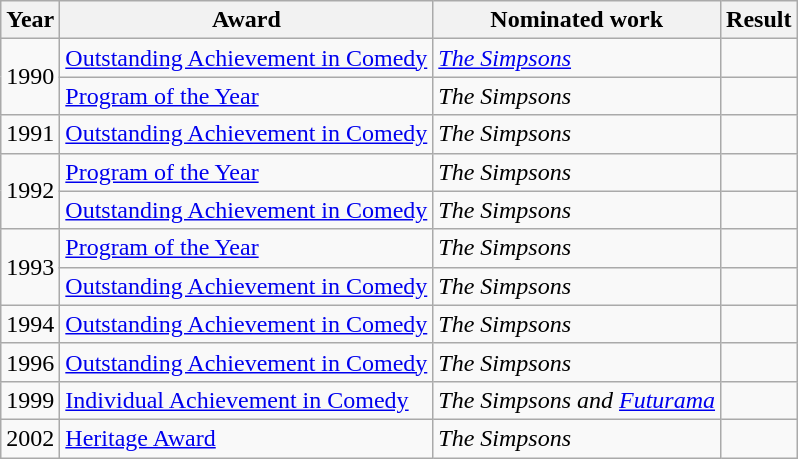<table class="wikitable">
<tr>
<th>Year</th>
<th>Award</th>
<th>Nominated work</th>
<th>Result</th>
</tr>
<tr>
<td rowspan=2>1990</td>
<td><a href='#'>Outstanding Achievement in Comedy</a></td>
<td><em><a href='#'>The Simpsons</a></em></td>
<td></td>
</tr>
<tr>
<td><a href='#'>Program of the Year</a></td>
<td><em>The Simpsons</em></td>
<td></td>
</tr>
<tr>
<td>1991</td>
<td><a href='#'>Outstanding Achievement in Comedy</a></td>
<td><em>The Simpsons</em></td>
<td></td>
</tr>
<tr>
<td rowspan=2>1992</td>
<td><a href='#'>Program of the Year</a></td>
<td><em>The Simpsons</em></td>
<td></td>
</tr>
<tr>
<td><a href='#'>Outstanding Achievement in Comedy</a></td>
<td><em>The Simpsons</em></td>
<td></td>
</tr>
<tr>
<td rowspan=2>1993</td>
<td><a href='#'>Program of the Year</a></td>
<td><em>The Simpsons</em></td>
<td></td>
</tr>
<tr>
<td><a href='#'>Outstanding Achievement in Comedy</a></td>
<td><em>The Simpsons</em></td>
<td></td>
</tr>
<tr>
<td>1994</td>
<td><a href='#'>Outstanding Achievement in Comedy</a></td>
<td><em>The Simpsons</em></td>
<td></td>
</tr>
<tr>
<td>1996</td>
<td><a href='#'>Outstanding Achievement in Comedy</a></td>
<td><em>The Simpsons</em></td>
<td></td>
</tr>
<tr>
<td>1999</td>
<td><a href='#'>Individual Achievement in Comedy</a></td>
<td><em>The Simpsons and <a href='#'>Futurama</a></em></td>
<td></td>
</tr>
<tr>
<td>2002</td>
<td><a href='#'>Heritage Award</a></td>
<td><em>The Simpsons</em></td>
<td></td>
</tr>
</table>
